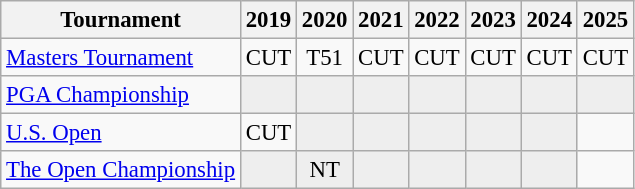<table class="wikitable" style="font-size:95%;text-align:center;">
<tr>
<th>Tournament</th>
<th>2019</th>
<th>2020</th>
<th>2021</th>
<th>2022</th>
<th>2023</th>
<th>2024</th>
<th>2025</th>
</tr>
<tr>
<td align=left><a href='#'>Masters Tournament</a></td>
<td>CUT</td>
<td>T51</td>
<td>CUT</td>
<td>CUT</td>
<td>CUT</td>
<td>CUT</td>
<td>CUT</td>
</tr>
<tr>
<td align=left><a href='#'>PGA Championship</a></td>
<td style="background:#eeeeee;"></td>
<td style="background:#eeeeee;"></td>
<td style="background:#eeeeee;"></td>
<td style="background:#eeeeee;"></td>
<td style="background:#eeeeee;"></td>
<td style="background:#eeeeee;"></td>
<td style="background:#eeeeee;"></td>
</tr>
<tr>
<td align=left><a href='#'>U.S. Open</a></td>
<td>CUT</td>
<td style="background:#eeeeee;"></td>
<td style="background:#eeeeee;"></td>
<td style="background:#eeeeee;"></td>
<td style="background:#eeeeee;"></td>
<td style="background:#eeeeee;"></td>
<td></td>
</tr>
<tr>
<td align=left><a href='#'>The Open Championship</a></td>
<td style="background:#eeeeee;"></td>
<td style="background:#eeeeee;">NT</td>
<td style="background:#eeeeee;"></td>
<td style="background:#eeeeee;"></td>
<td style="background:#eeeeee;"></td>
<td style="background:#eeeeee;"></td>
<td></td>
</tr>
</table>
